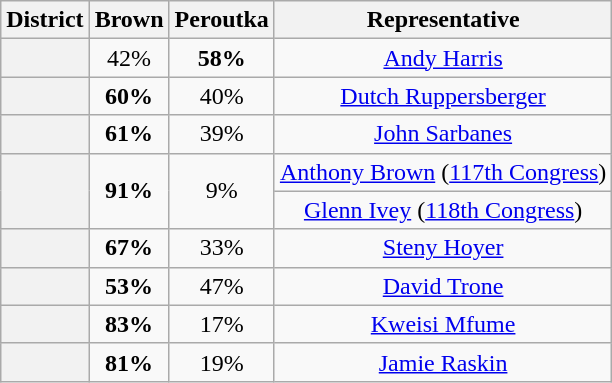<table class="wikitable sortable">
<tr>
<th>District</th>
<th>Brown</th>
<th>Peroutka</th>
<th>Representative</th>
</tr>
<tr align=center>
<th></th>
<td>42%</td>
<td><strong>58%</strong></td>
<td><a href='#'>Andy Harris</a></td>
</tr>
<tr align=center>
<th></th>
<td><strong>60%</strong></td>
<td>40%</td>
<td><a href='#'>Dutch Ruppersberger</a></td>
</tr>
<tr align=center>
<th rowspan ></th>
<td rowspan><strong>61%</strong></td>
<td rowspan>39%</td>
<td><a href='#'>John Sarbanes</a></td>
</tr>
<tr align=center>
<th rowspan=2 ></th>
<td rowspan=2><strong>91%</strong></td>
<td rowspan=2>9%</td>
<td><a href='#'>Anthony Brown</a> (<a href='#'>117th Congress</a>)</td>
</tr>
<tr align=center>
<td><a href='#'>Glenn Ivey</a> (<a href='#'>118th Congress</a>)</td>
</tr>
<tr align=center>
<th></th>
<td><strong>67%</strong></td>
<td>33%</td>
<td><a href='#'>Steny Hoyer</a></td>
</tr>
<tr align=center>
<th></th>
<td><strong>53%</strong></td>
<td>47%</td>
<td><a href='#'>David Trone</a></td>
</tr>
<tr align=center>
<th></th>
<td><strong>83%</strong></td>
<td>17%</td>
<td><a href='#'>Kweisi Mfume</a></td>
</tr>
<tr align=center>
<th></th>
<td><strong>81%</strong></td>
<td>19%</td>
<td><a href='#'>Jamie Raskin</a></td>
</tr>
</table>
